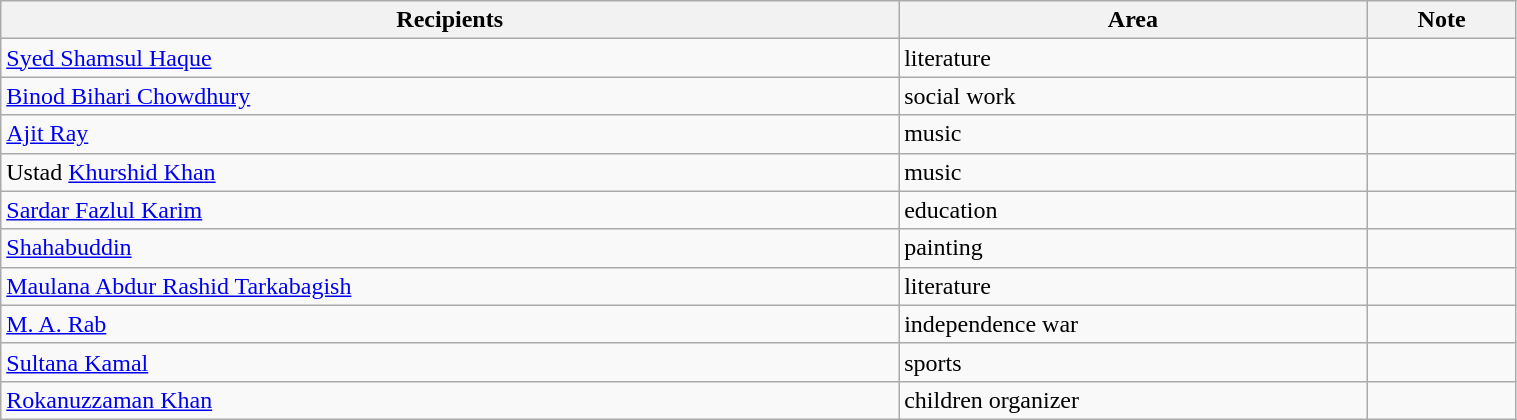<table class="wikitable" style="width:80%;">
<tr>
<th>Recipients</th>
<th>Area</th>
<th>Note</th>
</tr>
<tr>
<td><a href='#'>Syed Shamsul Haque</a></td>
<td>literature</td>
<td></td>
</tr>
<tr>
<td><a href='#'>Binod Bihari Chowdhury</a></td>
<td>social work</td>
<td></td>
</tr>
<tr>
<td><a href='#'>Ajit Ray</a></td>
<td>music</td>
<td></td>
</tr>
<tr>
<td>Ustad <a href='#'>Khurshid Khan</a></td>
<td>music</td>
<td></td>
</tr>
<tr>
<td><a href='#'>Sardar Fazlul Karim</a></td>
<td>education</td>
<td></td>
</tr>
<tr>
<td><a href='#'>Shahabuddin</a></td>
<td>painting</td>
<td></td>
</tr>
<tr>
<td><a href='#'>Maulana Abdur Rashid Tarkabagish</a></td>
<td>literature</td>
<td></td>
</tr>
<tr>
<td><a href='#'>M. A. Rab</a></td>
<td>independence war</td>
<td></td>
</tr>
<tr>
<td><a href='#'>Sultana Kamal</a></td>
<td>sports</td>
<td></td>
</tr>
<tr>
<td><a href='#'>Rokanuzzaman Khan</a></td>
<td>children organizer</td>
<td></td>
</tr>
</table>
